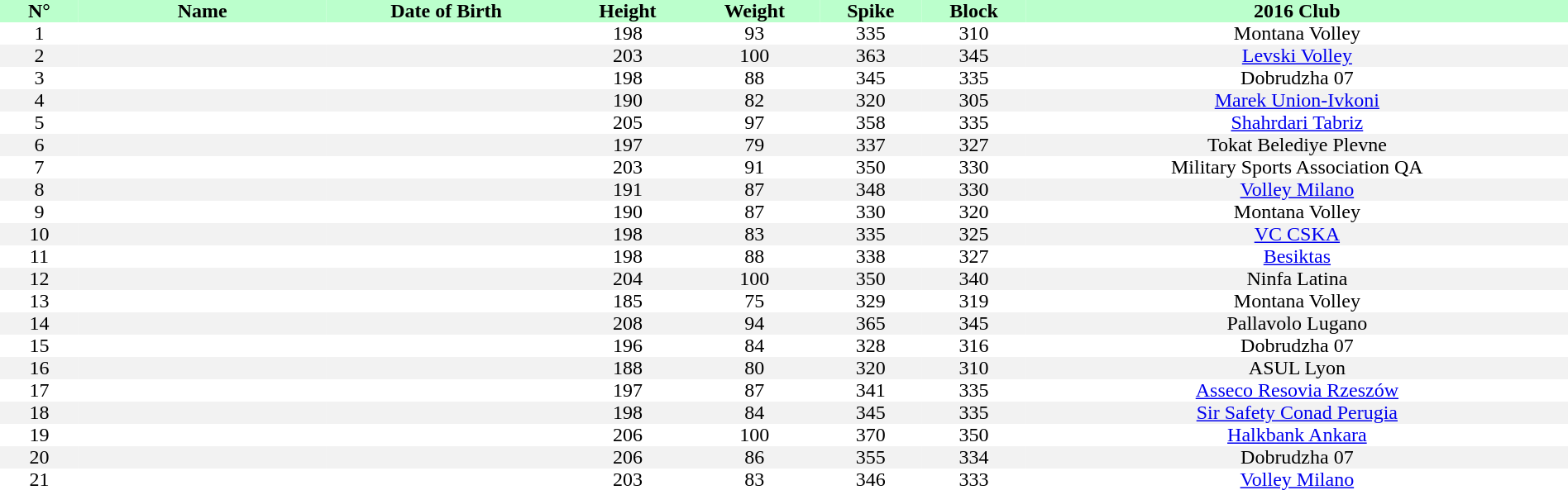<table style="text-align:center; border:none;" cellpadding=0 cellspacing=0 width=100%>
<tr style="background: #bbffcc;">
<th width="5%">N°</th>
<th width=200px>Name</th>
<th>Date of Birth</th>
<th>Height</th>
<th>Weight</th>
<th>Spike</th>
<th>Block</th>
<th>2016 Club</th>
</tr>
<tr>
<td>1</td>
<td></td>
<td></td>
<td>198</td>
<td>93</td>
<td>335</td>
<td>310</td>
<td>Montana Volley</td>
</tr>
<tr bgcolor="#f2f2f2">
<td>2</td>
<td></td>
<td></td>
<td>203</td>
<td>100</td>
<td>363</td>
<td>345</td>
<td><a href='#'>Levski Volley</a></td>
</tr>
<tr>
<td>3</td>
<td></td>
<td></td>
<td>198</td>
<td>88</td>
<td>345</td>
<td>335</td>
<td>Dobrudzha 07</td>
</tr>
<tr bgcolor="#f2f2f2">
<td>4</td>
<td></td>
<td></td>
<td>190</td>
<td>82</td>
<td>320</td>
<td>305</td>
<td><a href='#'>Marek Union-Ivkoni</a></td>
</tr>
<tr>
<td>5</td>
<td></td>
<td></td>
<td>205</td>
<td>97</td>
<td>358</td>
<td>335</td>
<td><a href='#'>Shahrdari Tabriz</a></td>
</tr>
<tr bgcolor="#f2f2f2">
<td>6</td>
<td></td>
<td></td>
<td>197</td>
<td>79</td>
<td>337</td>
<td>327</td>
<td>Tokat Belediye Plevne</td>
</tr>
<tr>
<td>7</td>
<td></td>
<td></td>
<td>203</td>
<td>91</td>
<td>350</td>
<td>330</td>
<td>Military Sports Association QA</td>
</tr>
<tr bgcolor="#f2f2f2">
<td>8</td>
<td></td>
<td></td>
<td>191</td>
<td>87</td>
<td>348</td>
<td>330</td>
<td><a href='#'>Volley Milano</a></td>
</tr>
<tr>
<td>9</td>
<td></td>
<td></td>
<td>190</td>
<td>87</td>
<td>330</td>
<td>320</td>
<td>Montana Volley</td>
</tr>
<tr bgcolor="#f2f2f2">
<td>10</td>
<td></td>
<td></td>
<td>198</td>
<td>83</td>
<td>335</td>
<td>325</td>
<td><a href='#'>VC CSKA</a></td>
</tr>
<tr>
<td>11</td>
<td></td>
<td></td>
<td>198</td>
<td>88</td>
<td>338</td>
<td>327</td>
<td><a href='#'>Besiktas</a></td>
</tr>
<tr bgcolor="#f2f2f2">
<td>12</td>
<td></td>
<td></td>
<td>204</td>
<td>100</td>
<td>350</td>
<td>340</td>
<td>Ninfa Latina</td>
</tr>
<tr>
<td>13</td>
<td></td>
<td></td>
<td>185</td>
<td>75</td>
<td>329</td>
<td>319</td>
<td>Montana Volley</td>
</tr>
<tr bgcolor="#f2f2f2">
<td>14</td>
<td></td>
<td></td>
<td>208</td>
<td>94</td>
<td>365</td>
<td>345</td>
<td>Pallavolo Lugano</td>
</tr>
<tr>
<td>15</td>
<td></td>
<td></td>
<td>196</td>
<td>84</td>
<td>328</td>
<td>316</td>
<td>Dobrudzha 07</td>
</tr>
<tr bgcolor="#f2f2f2">
<td>16</td>
<td></td>
<td></td>
<td>188</td>
<td>80</td>
<td>320</td>
<td>310</td>
<td>ASUL Lyon</td>
</tr>
<tr>
<td>17</td>
<td></td>
<td></td>
<td>197</td>
<td>87</td>
<td>341</td>
<td>335</td>
<td><a href='#'>Asseco Resovia Rzeszów</a></td>
</tr>
<tr bgcolor="#f2f2f2">
<td>18</td>
<td></td>
<td></td>
<td>198</td>
<td>84</td>
<td>345</td>
<td>335</td>
<td><a href='#'>Sir Safety Conad Perugia</a></td>
</tr>
<tr>
<td>19</td>
<td></td>
<td></td>
<td>206</td>
<td>100</td>
<td>370</td>
<td>350</td>
<td><a href='#'>Halkbank Ankara</a></td>
</tr>
<tr bgcolor="#f2f2f2">
<td>20</td>
<td></td>
<td></td>
<td>206</td>
<td>86</td>
<td>355</td>
<td>334</td>
<td>Dobrudzha 07</td>
</tr>
<tr>
<td>21</td>
<td></td>
<td></td>
<td>203</td>
<td>83</td>
<td>346</td>
<td>333</td>
<td><a href='#'>Volley Milano</a></td>
</tr>
</table>
